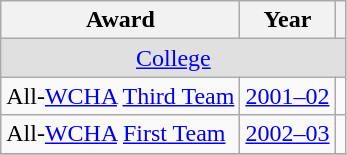<table class="wikitable">
<tr>
<th>Award</th>
<th>Year</th>
<th></th>
</tr>
<tr ALIGN="center" bgcolor="#e0e0e0">
<td colspan="3"><a href='#'>College</a></td>
</tr>
<tr>
<td>All-<a href='#'>WCHA</a> <a href='#'>Third Team</a></td>
<td><a href='#'>2001–02</a></td>
<td></td>
</tr>
<tr>
<td>All-<a href='#'>WCHA</a> <a href='#'>First Team</a></td>
<td><a href='#'>2002–03</a></td>
<td></td>
</tr>
<tr>
</tr>
</table>
